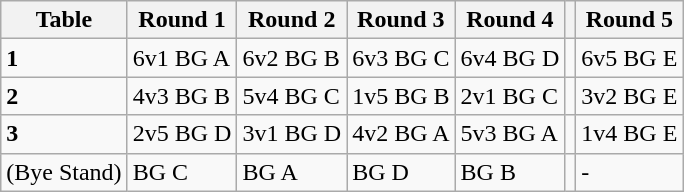<table class="wikitable">
<tr>
<th>Table</th>
<th>Round 1</th>
<th>Round 2</th>
<th>Round 3</th>
<th>Round 4</th>
<th></th>
<th>Round 5</th>
</tr>
<tr>
<td><strong>1</strong></td>
<td>6v1 BG A</td>
<td>6v2 BG B</td>
<td>6v3 BG C</td>
<td>6v4 BG D</td>
<td></td>
<td>6v5 BG E</td>
</tr>
<tr>
<td><strong>2</strong></td>
<td>4v3 BG B</td>
<td>5v4 BG C</td>
<td>1v5 BG B</td>
<td>2v1 BG C</td>
<td></td>
<td>3v2 BG E</td>
</tr>
<tr>
<td><strong>3</strong></td>
<td>2v5 BG D</td>
<td>3v1 BG D</td>
<td>4v2 BG A</td>
<td>5v3 BG A</td>
<td></td>
<td>1v4 BG E</td>
</tr>
<tr>
<td>(Bye Stand)</td>
<td>BG C</td>
<td>BG A</td>
<td>BG D</td>
<td>BG B</td>
<td></td>
<td>-</td>
</tr>
</table>
